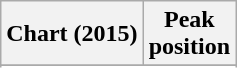<table class="wikitable plainrowheaders sortable">
<tr>
<th scope="col">Chart (2015)</th>
<th scope="col">Peak<br>position</th>
</tr>
<tr>
</tr>
<tr>
</tr>
</table>
